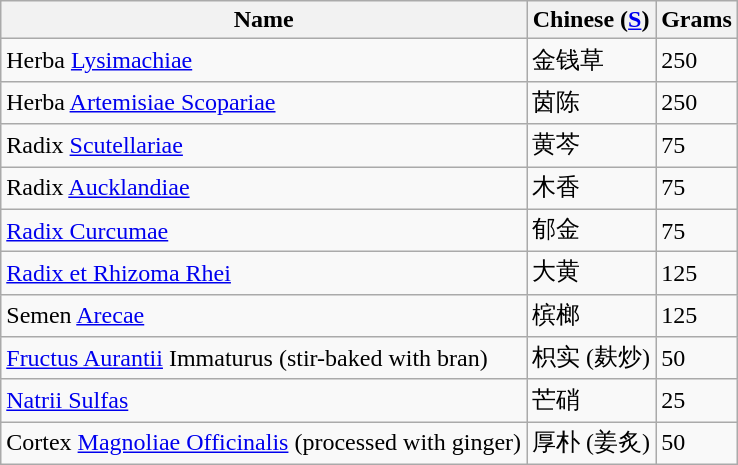<table class="wikitable sortable">
<tr>
<th>Name</th>
<th>Chinese (<a href='#'>S</a>)</th>
<th>Grams</th>
</tr>
<tr>
<td>Herba <a href='#'>Lysimachiae</a></td>
<td>金钱草</td>
<td>250</td>
</tr>
<tr>
<td>Herba <a href='#'>Artemisiae Scopariae</a></td>
<td>茵陈</td>
<td>250</td>
</tr>
<tr>
<td>Radix <a href='#'>Scutellariae</a></td>
<td>黄芩</td>
<td>75</td>
</tr>
<tr>
<td>Radix <a href='#'>Aucklandiae</a></td>
<td>木香</td>
<td>75</td>
</tr>
<tr>
<td><a href='#'>Radix Curcumae</a></td>
<td>郁金</td>
<td>75</td>
</tr>
<tr>
<td><a href='#'>Radix et Rhizoma Rhei</a></td>
<td>大黄</td>
<td>125</td>
</tr>
<tr>
<td>Semen <a href='#'>Arecae</a></td>
<td>槟榔</td>
<td>125</td>
</tr>
<tr>
<td><a href='#'>Fructus Aurantii</a> Immaturus (stir-baked with bran)</td>
<td>枳实 (麸炒)</td>
<td>50</td>
</tr>
<tr>
<td><a href='#'>Natrii Sulfas</a></td>
<td>芒硝</td>
<td>25</td>
</tr>
<tr>
<td>Cortex <a href='#'>Magnoliae Officinalis</a> (processed with ginger)</td>
<td>厚朴 (姜炙)</td>
<td>50</td>
</tr>
</table>
